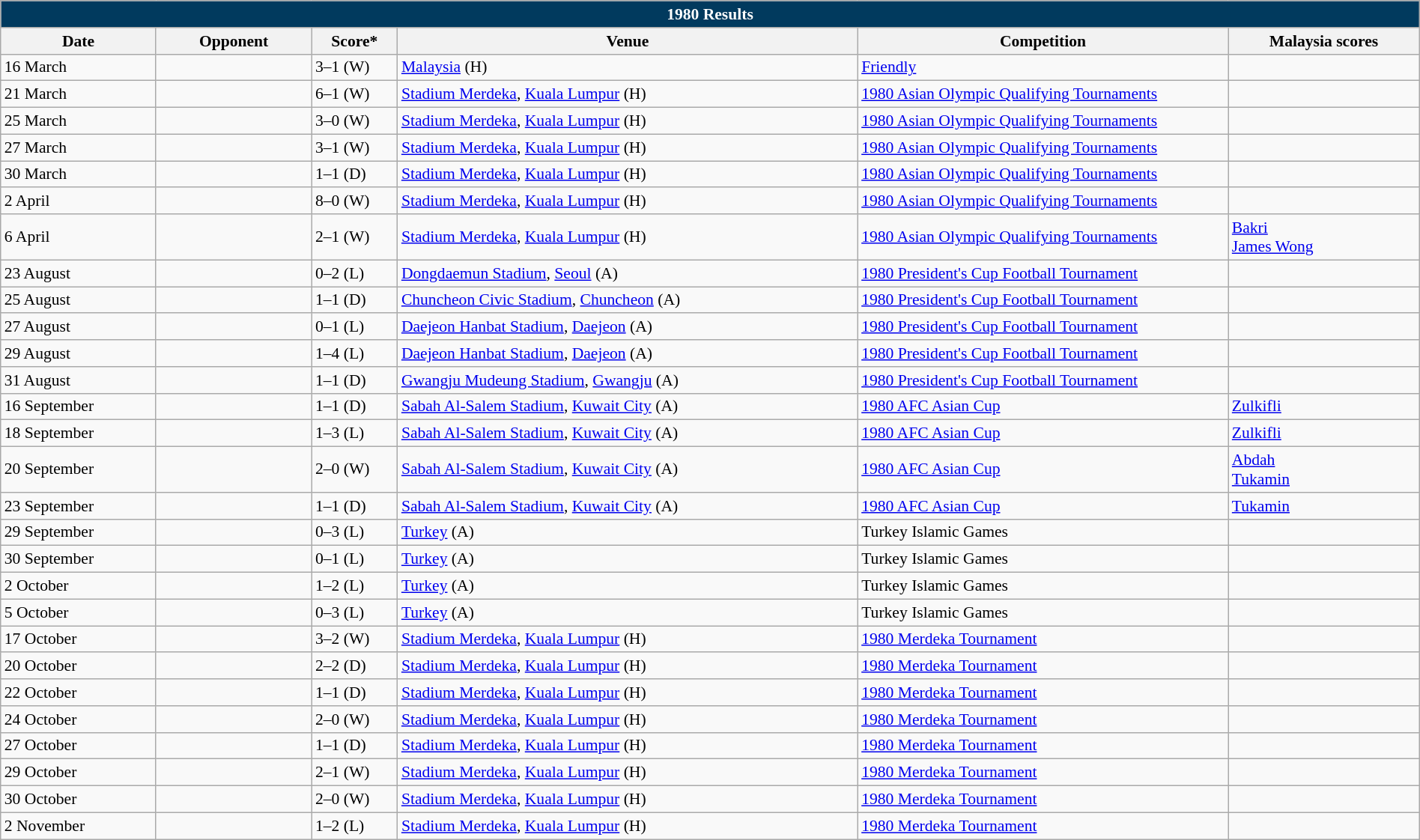<table class="wikitable" width=100% style="text-align:left;font-size:90%;">
<tr>
<th colspan=9 style="background: #013A5E; color: #FFFFFF;">1980 Results</th>
</tr>
<tr>
<th width=80>Date</th>
<th width=80>Opponent</th>
<th width=20>Score*</th>
<th width=250>Venue</th>
<th width=200>Competition</th>
<th width=100>Malaysia scores</th>
</tr>
<tr>
<td>16 March</td>
<td></td>
<td>3–1 (W)</td>
<td><a href='#'>Malaysia</a> (H)</td>
<td><a href='#'>Friendly</a></td>
<td></td>
</tr>
<tr>
<td>21 March</td>
<td></td>
<td>6–1 (W)</td>
<td><a href='#'>Stadium Merdeka</a>, <a href='#'>Kuala Lumpur</a> (H)</td>
<td><a href='#'>1980 Asian Olympic Qualifying Tournaments</a></td>
<td></td>
</tr>
<tr>
<td>25 March</td>
<td></td>
<td>3–0 (W)</td>
<td><a href='#'>Stadium Merdeka</a>, <a href='#'>Kuala Lumpur</a> (H)</td>
<td><a href='#'>1980 Asian Olympic Qualifying Tournaments</a></td>
<td></td>
</tr>
<tr>
<td>27 March</td>
<td></td>
<td>3–1 (W)</td>
<td><a href='#'>Stadium Merdeka</a>, <a href='#'>Kuala Lumpur</a> (H)</td>
<td><a href='#'>1980 Asian Olympic Qualifying Tournaments</a></td>
<td></td>
</tr>
<tr>
<td>30 March</td>
<td></td>
<td>1–1 (D)</td>
<td><a href='#'>Stadium Merdeka</a>, <a href='#'>Kuala Lumpur</a> (H)</td>
<td><a href='#'>1980 Asian Olympic Qualifying Tournaments</a></td>
<td></td>
</tr>
<tr>
<td>2 April</td>
<td></td>
<td>8–0 (W)</td>
<td><a href='#'>Stadium Merdeka</a>, <a href='#'>Kuala Lumpur</a> (H)</td>
<td><a href='#'>1980 Asian Olympic Qualifying Tournaments</a></td>
<td></td>
</tr>
<tr>
<td>6 April</td>
<td></td>
<td>2–1 (W)</td>
<td><a href='#'>Stadium Merdeka</a>, <a href='#'>Kuala Lumpur</a> (H)</td>
<td><a href='#'>1980 Asian Olympic Qualifying Tournaments</a></td>
<td><a href='#'>Bakri</a> <br><a href='#'>James Wong</a> </td>
</tr>
<tr>
<td>23 August</td>
<td></td>
<td>0–2 (L)</td>
<td><a href='#'>Dongdaemun Stadium</a>, <a href='#'>Seoul</a> (A)</td>
<td><a href='#'>1980 President's Cup Football Tournament</a></td>
<td></td>
</tr>
<tr>
<td>25 August</td>
<td></td>
<td>1–1 (D)</td>
<td><a href='#'>Chuncheon Civic Stadium</a>, <a href='#'>Chuncheon</a> (A)</td>
<td><a href='#'>1980 President's Cup Football Tournament</a></td>
<td></td>
</tr>
<tr>
<td>27 August</td>
<td></td>
<td>0–1 (L)</td>
<td><a href='#'>Daejeon Hanbat Stadium</a>, <a href='#'>Daejeon</a> (A)</td>
<td><a href='#'>1980 President's Cup Football Tournament</a></td>
<td></td>
</tr>
<tr>
<td>29 August</td>
<td></td>
<td>1–4 (L)</td>
<td><a href='#'>Daejeon Hanbat Stadium</a>, <a href='#'>Daejeon</a> (A)</td>
<td><a href='#'>1980 President's Cup Football Tournament</a></td>
<td></td>
</tr>
<tr>
<td>31 August</td>
<td></td>
<td>1–1 (D)</td>
<td><a href='#'>Gwangju Mudeung Stadium</a>, <a href='#'>Gwangju</a> (A)</td>
<td><a href='#'>1980 President's Cup Football Tournament</a></td>
<td></td>
</tr>
<tr>
<td>16 September</td>
<td></td>
<td>1–1 (D)</td>
<td><a href='#'>Sabah Al-Salem Stadium</a>, <a href='#'>Kuwait City</a> (A)</td>
<td><a href='#'>1980 AFC Asian Cup</a></td>
<td><a href='#'>Zulkifli</a> </td>
</tr>
<tr>
<td>18 September</td>
<td></td>
<td>1–3 (L)</td>
<td><a href='#'>Sabah Al-Salem Stadium</a>, <a href='#'>Kuwait City</a> (A)</td>
<td><a href='#'>1980 AFC Asian Cup</a></td>
<td><a href='#'>Zulkifli</a> </td>
</tr>
<tr>
<td>20 September</td>
<td></td>
<td>2–0 (W)</td>
<td><a href='#'>Sabah Al-Salem Stadium</a>, <a href='#'>Kuwait City</a> (A)</td>
<td><a href='#'>1980 AFC Asian Cup</a></td>
<td><a href='#'>Abdah</a> <br><a href='#'>Tukamin</a> </td>
</tr>
<tr>
<td>23 September</td>
<td></td>
<td>1–1 (D)</td>
<td><a href='#'>Sabah Al-Salem Stadium</a>, <a href='#'>Kuwait City</a> (A)</td>
<td><a href='#'>1980 AFC Asian Cup</a></td>
<td><a href='#'>Tukamin</a> </td>
</tr>
<tr>
<td>29 September</td>
<td></td>
<td>0–3 (L)</td>
<td><a href='#'>Turkey</a> (A)</td>
<td>Turkey Islamic Games</td>
<td></td>
</tr>
<tr>
<td>30 September</td>
<td></td>
<td>0–1 (L)</td>
<td><a href='#'>Turkey</a> (A)</td>
<td>Turkey Islamic Games</td>
<td></td>
</tr>
<tr>
<td>2 October</td>
<td></td>
<td>1–2 (L)</td>
<td><a href='#'>Turkey</a> (A)</td>
<td>Turkey Islamic Games</td>
<td></td>
</tr>
<tr>
<td>5 October</td>
<td></td>
<td>0–3 (L)</td>
<td><a href='#'>Turkey</a> (A)</td>
<td>Turkey Islamic Games</td>
<td></td>
</tr>
<tr>
<td>17 October</td>
<td></td>
<td>3–2 (W)</td>
<td><a href='#'>Stadium Merdeka</a>, <a href='#'>Kuala Lumpur</a> (H)</td>
<td><a href='#'>1980 Merdeka Tournament</a></td>
<td></td>
</tr>
<tr>
<td>20 October</td>
<td></td>
<td>2–2 (D)</td>
<td><a href='#'>Stadium Merdeka</a>, <a href='#'>Kuala Lumpur</a> (H)</td>
<td><a href='#'>1980 Merdeka Tournament</a></td>
<td></td>
</tr>
<tr>
<td>22 October</td>
<td></td>
<td>1–1 (D)</td>
<td><a href='#'>Stadium Merdeka</a>, <a href='#'>Kuala Lumpur</a> (H)</td>
<td><a href='#'>1980 Merdeka Tournament</a></td>
<td></td>
</tr>
<tr>
<td>24 October</td>
<td></td>
<td>2–0 (W)</td>
<td><a href='#'>Stadium Merdeka</a>, <a href='#'>Kuala Lumpur</a> (H)</td>
<td><a href='#'>1980 Merdeka Tournament</a></td>
<td></td>
</tr>
<tr>
<td>27 October</td>
<td></td>
<td>1–1 (D)</td>
<td><a href='#'>Stadium Merdeka</a>, <a href='#'>Kuala Lumpur</a> (H)</td>
<td><a href='#'>1980 Merdeka Tournament</a></td>
<td></td>
</tr>
<tr>
<td>29 October</td>
<td></td>
<td>2–1 (W)</td>
<td><a href='#'>Stadium Merdeka</a>, <a href='#'>Kuala Lumpur</a> (H)</td>
<td><a href='#'>1980 Merdeka Tournament</a></td>
<td></td>
</tr>
<tr>
<td>30 October</td>
<td></td>
<td>2–0 (W)</td>
<td><a href='#'>Stadium Merdeka</a>, <a href='#'>Kuala Lumpur</a> (H)</td>
<td><a href='#'>1980 Merdeka Tournament</a></td>
<td></td>
</tr>
<tr>
<td>2 November</td>
<td></td>
<td>1–2 (L)</td>
<td><a href='#'>Stadium Merdeka</a>, <a href='#'>Kuala Lumpur</a> (H)</td>
<td><a href='#'>1980 Merdeka Tournament</a></td>
<td></td>
</tr>
</table>
